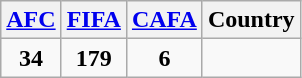<table class="wikitable" style="text-align: center;">
<tr>
<th><a href='#'>AFC</a></th>
<th><a href='#'>FIFA</a></th>
<th><a href='#'>CAFA</a></th>
<th>Country</th>
</tr>
<tr>
<td><strong>34</strong></td>
<td><strong>179</strong></td>
<td><strong>6</strong></td>
<td align=left></td>
</tr>
</table>
